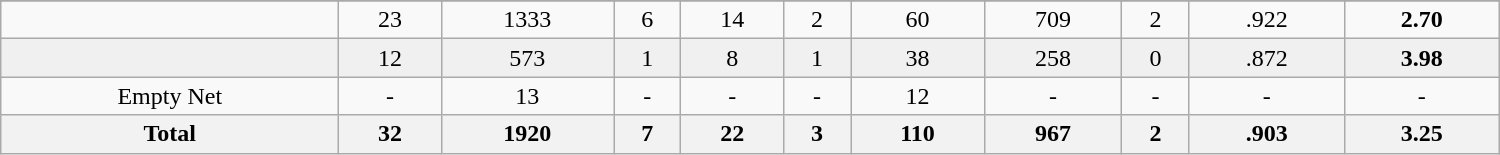<table class="wikitable sortable" width ="1000">
<tr align="center">
</tr>
<tr align="center" bgcolor="">
<td></td>
<td>23</td>
<td>1333</td>
<td>6</td>
<td>14</td>
<td>2</td>
<td>60</td>
<td>709</td>
<td>2</td>
<td>.922</td>
<td><strong>2.70</strong></td>
</tr>
<tr align="center" bgcolor="f0f0f0">
<td></td>
<td>12</td>
<td>573</td>
<td>1</td>
<td>8</td>
<td>1</td>
<td>38</td>
<td>258</td>
<td>0</td>
<td>.872</td>
<td><strong>3.98</strong></td>
</tr>
<tr align="center" bgcolor="">
<td>Empty Net</td>
<td>-</td>
<td>13</td>
<td>-</td>
<td>-</td>
<td>-</td>
<td>12</td>
<td>-</td>
<td>-</td>
<td>-</td>
<td>-</td>
</tr>
<tr>
<th>Total</th>
<th>32</th>
<th>1920</th>
<th>7</th>
<th>22</th>
<th>3</th>
<th>110</th>
<th>967</th>
<th>2</th>
<th>.903</th>
<th>3.25</th>
</tr>
</table>
